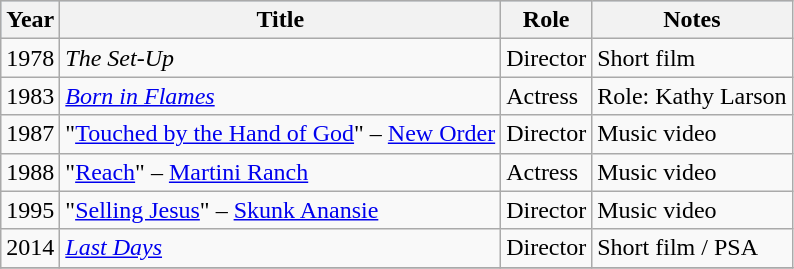<table class="wikitable">
<tr style="background:#B0C4DE; text-align:center;"|>
<th>Year</th>
<th>Title</th>
<th>Role</th>
<th>Notes</th>
</tr>
<tr>
<td>1978</td>
<td><em>The Set-Up</em></td>
<td>Director</td>
<td>Short film</td>
</tr>
<tr>
<td>1983</td>
<td><em><a href='#'>Born in Flames</a></em></td>
<td>Actress</td>
<td>Role: Kathy Larson</td>
</tr>
<tr>
<td>1987</td>
<td>"<a href='#'>Touched by the Hand of God</a>" – <a href='#'>New Order</a></td>
<td>Director</td>
<td>Music video</td>
</tr>
<tr>
<td>1988</td>
<td>"<a href='#'>Reach</a>" – <a href='#'>Martini Ranch</a></td>
<td>Actress</td>
<td>Music video</td>
</tr>
<tr>
<td>1995</td>
<td>"<a href='#'>Selling Jesus</a>" – <a href='#'>Skunk Anansie</a></td>
<td>Director</td>
<td>Music video</td>
</tr>
<tr>
<td>2014</td>
<td><em><a href='#'>Last Days</a></em></td>
<td>Director</td>
<td>Short film / PSA</td>
</tr>
<tr>
</tr>
</table>
